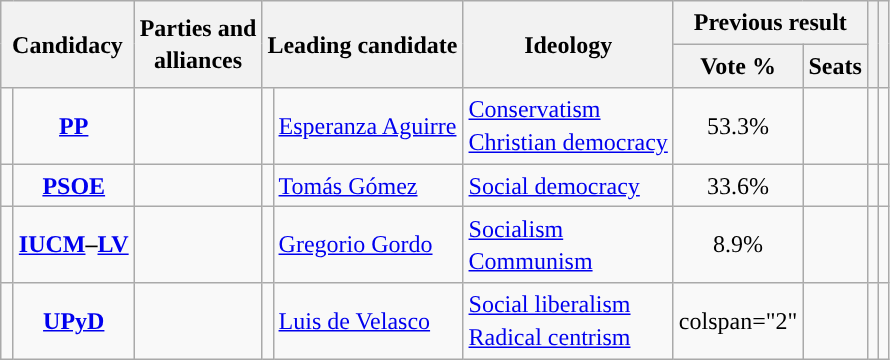<table class="wikitable" style="line-height:1.35em; text-align:left;">
<tr>
<th colspan="2" rowspan="2">Candidacy</th>
<th rowspan="2">Parties and<br>alliances</th>
<th colspan="2" rowspan="2">Leading candidate</th>
<th rowspan="2">Ideology</th>
<th colspan="2">Previous result</th>
<th rowspan="2"></th>
<th rowspan="2"></th>
</tr>
<tr>
<th>Vote %</th>
<th>Seats</th>
</tr>
<tr>
<td width="1" style="color:inherit;background:"></td>
<td align="center"><strong><a href='#'>PP</a></strong></td>
<td></td>
<td></td>
<td><a href='#'>Esperanza Aguirre</a></td>
<td><a href='#'>Conservatism</a><br><a href='#'>Christian democracy</a></td>
<td align="center">53.3%</td>
<td></td>
<td></td>
<td></td>
</tr>
<tr>
<td style="color:inherit;background:"></td>
<td align="center"><strong><a href='#'>PSOE</a></strong></td>
<td></td>
<td></td>
<td><a href='#'>Tomás Gómez</a></td>
<td><a href='#'>Social democracy</a></td>
<td align="center">33.6%</td>
<td></td>
<td></td>
<td></td>
</tr>
<tr>
<td style="color:inherit;background:"></td>
<td align="center"><strong><a href='#'>IUCM</a>–<a href='#'>LV</a></strong></td>
<td></td>
<td></td>
<td><a href='#'>Gregorio Gordo</a></td>
<td><a href='#'>Socialism</a><br><a href='#'>Communism</a></td>
<td align="center">8.9%</td>
<td></td>
<td></td>
<td></td>
</tr>
<tr>
<td style="color:inherit;background:"></td>
<td align="center"><strong><a href='#'>UPyD</a></strong></td>
<td></td>
<td></td>
<td><a href='#'>Luis de Velasco</a></td>
<td><a href='#'>Social liberalism</a><br><a href='#'>Radical centrism</a></td>
<td>colspan="2" </td>
<td></td>
<td></td>
</tr>
</table>
